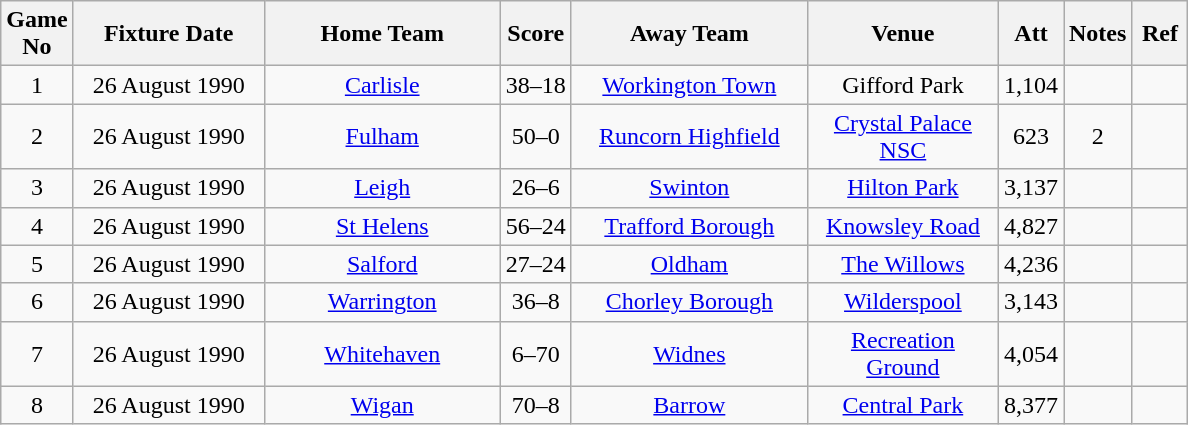<table class="wikitable" style="text-align:center;">
<tr>
<th width=20 abbr="No">Game No</th>
<th width=120 abbr="Date">Fixture Date</th>
<th width=150 abbr="Home Team">Home Team</th>
<th width=40 abbr="Score">Score</th>
<th width=150 abbr="Away Team">Away Team</th>
<th width=120 abbr="Venue">Venue</th>
<th width=30 abbr="Att">Att</th>
<th width=20 abbr="Notes">Notes</th>
<th width=30 abbr="Ref">Ref</th>
</tr>
<tr>
<td>1</td>
<td>26 August 1990</td>
<td><a href='#'>Carlisle</a></td>
<td>38–18</td>
<td><a href='#'>Workington Town</a></td>
<td>Gifford Park</td>
<td>1,104</td>
<td></td>
<td></td>
</tr>
<tr>
<td>2</td>
<td>26 August 1990</td>
<td><a href='#'>Fulham</a></td>
<td>50–0</td>
<td><a href='#'>Runcorn Highfield</a></td>
<td><a href='#'>Crystal Palace NSC</a></td>
<td>623</td>
<td>2</td>
<td></td>
</tr>
<tr>
<td>3</td>
<td>26 August 1990</td>
<td><a href='#'>Leigh</a></td>
<td>26–6</td>
<td><a href='#'>Swinton</a></td>
<td><a href='#'>Hilton Park</a></td>
<td>3,137</td>
<td></td>
<td></td>
</tr>
<tr>
<td>4</td>
<td>26 August 1990</td>
<td><a href='#'>St Helens</a></td>
<td>56–24</td>
<td><a href='#'>Trafford Borough</a></td>
<td><a href='#'>Knowsley Road</a></td>
<td>4,827</td>
<td></td>
<td></td>
</tr>
<tr>
<td>5</td>
<td>26 August 1990</td>
<td><a href='#'>Salford</a></td>
<td>27–24</td>
<td><a href='#'>Oldham</a></td>
<td><a href='#'>The Willows</a></td>
<td>4,236</td>
<td></td>
<td></td>
</tr>
<tr>
<td>6</td>
<td>26 August 1990</td>
<td><a href='#'>Warrington</a></td>
<td>36–8</td>
<td><a href='#'>Chorley Borough</a></td>
<td><a href='#'>Wilderspool</a></td>
<td>3,143</td>
<td></td>
<td></td>
</tr>
<tr>
<td>7</td>
<td>26 August 1990</td>
<td><a href='#'>Whitehaven</a></td>
<td>6–70</td>
<td><a href='#'>Widnes</a></td>
<td><a href='#'>Recreation Ground</a></td>
<td>4,054</td>
<td></td>
<td></td>
</tr>
<tr>
<td>8</td>
<td>26 August 1990</td>
<td><a href='#'>Wigan</a></td>
<td>70–8</td>
<td><a href='#'>Barrow</a></td>
<td><a href='#'>Central Park</a></td>
<td>8,377</td>
<td></td>
<td></td>
</tr>
</table>
